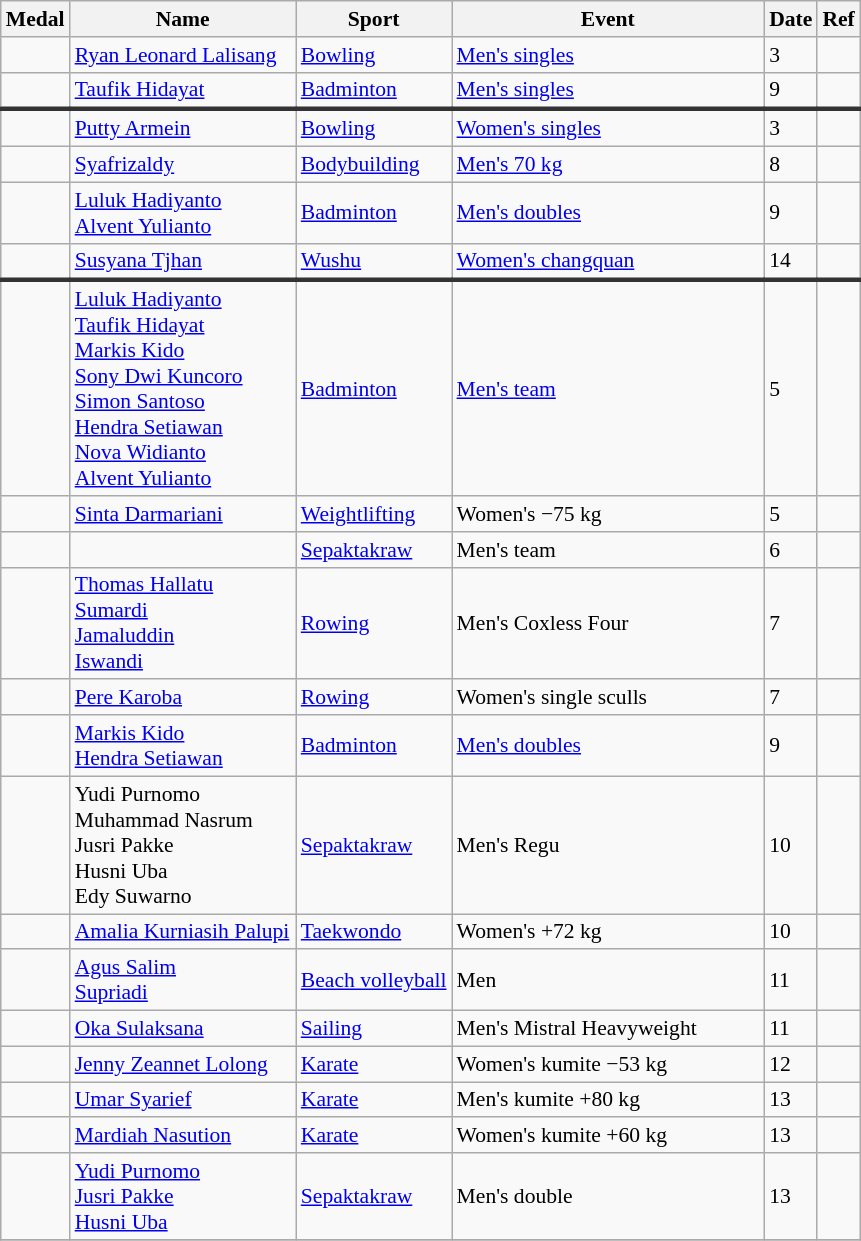<table class="wikitable sortable" style="font-size:90%">
<tr>
<th>Medal</th>
<th style="width:10em">Name</th>
<th>Sport</th>
<th style="width:14em">Event</th>
<th>Date</th>
<th>Ref</th>
</tr>
<tr>
<td></td>
<td><a href='#'>Ryan Leonard Lalisang</a></td>
<td> <a href='#'>Bowling</a></td>
<td><a href='#'>Men's singles</a></td>
<td>3</td>
<td align="center"></td>
</tr>
<tr>
<td></td>
<td><a href='#'>Taufik Hidayat</a></td>
<td> <a href='#'>Badminton</a></td>
<td><a href='#'>Men's singles</a></td>
<td>9</td>
<td align="center"></td>
</tr>
<tr style="border-top: 3px solid #333333;">
<td></td>
<td><a href='#'>Putty Armein</a></td>
<td> <a href='#'>Bowling</a></td>
<td><a href='#'>Women's singles</a></td>
<td>3</td>
<td align="center"></td>
</tr>
<tr>
<td></td>
<td><a href='#'>Syafrizaldy</a></td>
<td> <a href='#'>Bodybuilding</a></td>
<td><a href='#'>Men's 70 kg</a></td>
<td>8</td>
<td align="center"></td>
</tr>
<tr>
<td></td>
<td><a href='#'>Luluk Hadiyanto</a> <br> <a href='#'>Alvent Yulianto</a></td>
<td> <a href='#'>Badminton</a></td>
<td><a href='#'>Men's doubles</a></td>
<td>9</td>
<td align="center"></td>
</tr>
<tr>
<td></td>
<td><a href='#'>Susyana Tjhan</a></td>
<td> <a href='#'>Wushu</a></td>
<td><a href='#'>Women's changquan</a></td>
<td>14</td>
<td align="center"></td>
</tr>
<tr style="border-top: 3px solid #333333;">
<td></td>
<td><a href='#'>Luluk Hadiyanto</a><br><a href='#'>Taufik Hidayat</a><br><a href='#'>Markis Kido</a><br><a href='#'>Sony Dwi Kuncoro</a><br><a href='#'>Simon Santoso</a><br><a href='#'>Hendra Setiawan</a><br><a href='#'>Nova Widianto</a><br><a href='#'>Alvent Yulianto</a></td>
<td> <a href='#'>Badminton</a></td>
<td><a href='#'>Men's team</a></td>
<td>5</td>
<td align="center"></td>
</tr>
<tr>
<td></td>
<td><a href='#'>Sinta Darmariani</a></td>
<td> <a href='#'>Weightlifting</a></td>
<td>Women's −75 kg</td>
<td>5</td>
<td align="center"></td>
</tr>
<tr>
<td></td>
<td></td>
<td>  <a href='#'>Sepaktakraw</a></td>
<td>Men's team</td>
<td>6</td>
<td align="center"></td>
</tr>
<tr>
<td></td>
<td><a href='#'>Thomas Hallatu</a> <br> <a href='#'>Sumardi</a> <br> <a href='#'>Jamaluddin</a> <br> <a href='#'>Iswandi</a></td>
<td> <a href='#'>Rowing</a></td>
<td>Men's Coxless Four</td>
<td>7</td>
<td align="center"></td>
</tr>
<tr>
<td></td>
<td><a href='#'>Pere Karoba</a></td>
<td>  <a href='#'>Rowing</a></td>
<td>Women's single sculls</td>
<td>7</td>
<td align="center"></td>
</tr>
<tr>
<td></td>
<td><a href='#'>Markis Kido</a> <br> <a href='#'>Hendra Setiawan</a></td>
<td> <a href='#'>Badminton</a></td>
<td><a href='#'>Men's doubles</a></td>
<td>9</td>
<td align="center"></td>
</tr>
<tr>
<td></td>
<td>Yudi Purnomo<br>Muhammad Nasrum<br>Jusri Pakke<br>Husni Uba<br>Edy Suwarno</td>
<td>  <a href='#'>Sepaktakraw</a></td>
<td>Men's Regu</td>
<td>10</td>
<td align="center"></td>
</tr>
<tr>
<td></td>
<td><a href='#'>Amalia Kurniasih Palupi</a></td>
<td> <a href='#'>Taekwondo</a></td>
<td>Women's +72 kg</td>
<td>10</td>
<td align="center"></td>
</tr>
<tr>
<td></td>
<td><a href='#'>Agus Salim</a> <br> <a href='#'>Supriadi</a></td>
<td>  <a href='#'>Beach volleyball</a></td>
<td>Men</td>
<td>11</td>
<td align="center"></td>
</tr>
<tr>
<td></td>
<td><a href='#'>Oka Sulaksana</a></td>
<td>  <a href='#'>Sailing</a></td>
<td>Men's Mistral Heavyweight</td>
<td>11</td>
<td align="center"></td>
</tr>
<tr>
<td></td>
<td><a href='#'>Jenny Zeannet Lolong</a></td>
<td> <a href='#'>Karate</a></td>
<td>Women's kumite −53 kg</td>
<td>12</td>
<td align="center"></td>
</tr>
<tr>
<td></td>
<td><a href='#'>Umar Syarief</a></td>
<td>  <a href='#'>Karate</a></td>
<td>Men's kumite +80 kg</td>
<td>13</td>
<td align="center"></td>
</tr>
<tr>
<td></td>
<td><a href='#'>Mardiah Nasution</a></td>
<td>  <a href='#'>Karate</a></td>
<td>Women's kumite +60 kg</td>
<td>13</td>
<td align="center"></td>
</tr>
<tr>
<td></td>
<td><a href='#'>Yudi Purnomo</a> <br> <a href='#'>Jusri Pakke</a> <br> <a href='#'>Husni Uba</a></td>
<td>  <a href='#'>Sepaktakraw</a></td>
<td>Men's double</td>
<td>13</td>
<td align="center"></td>
</tr>
<tr>
</tr>
</table>
